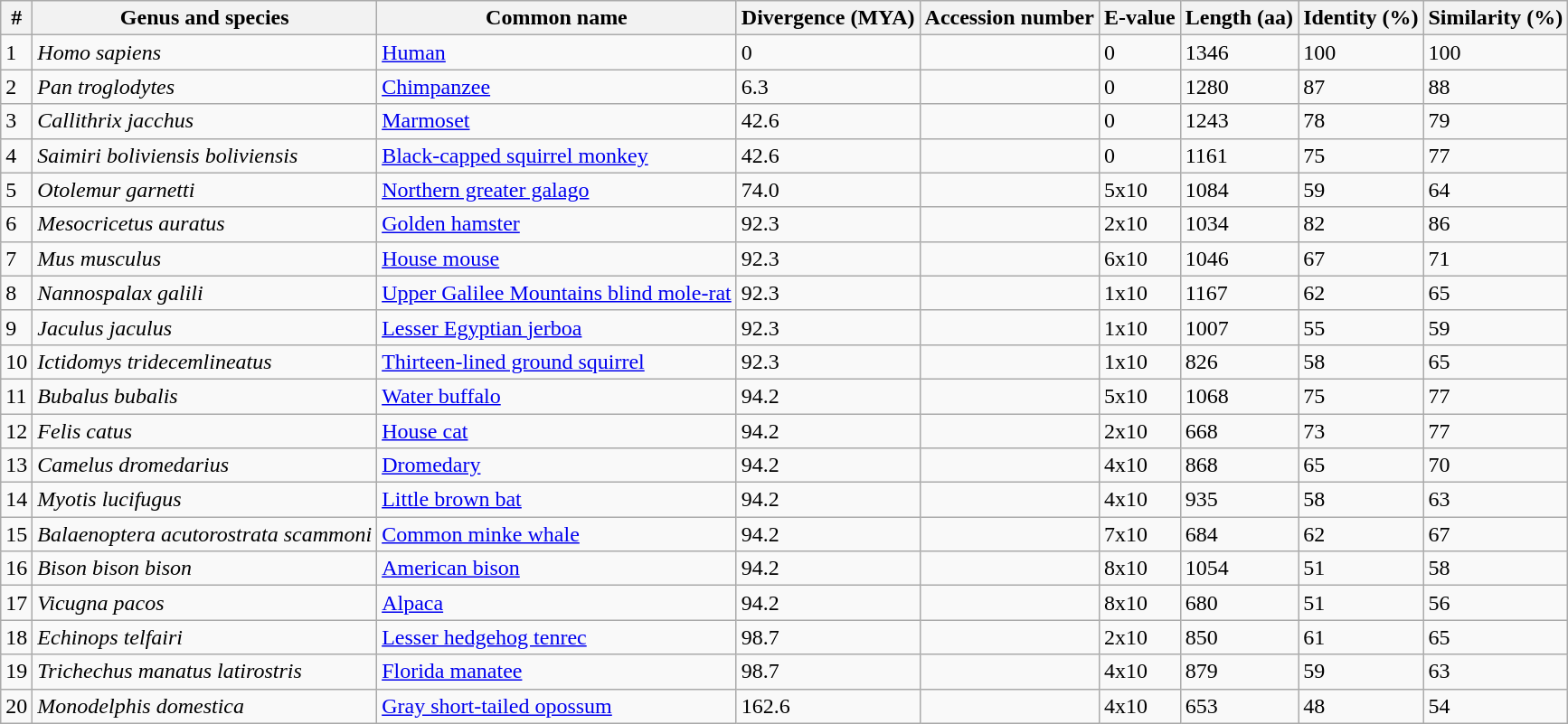<table class="wikitable">
<tr>
<th>#</th>
<th>Genus and species</th>
<th>Common name</th>
<th>Divergence (MYA)</th>
<th>Accession number</th>
<th>E-value</th>
<th>Length (aa)</th>
<th>Identity (%)</th>
<th>Similarity (%)</th>
</tr>
<tr>
<td>1</td>
<td><em>Homo sapiens</em></td>
<td><a href='#'>Human</a></td>
<td>0</td>
<td></td>
<td>0</td>
<td>1346</td>
<td>100</td>
<td>100</td>
</tr>
<tr>
<td>2</td>
<td><em>Pan troglodytes</em></td>
<td><a href='#'>Chimpanzee</a></td>
<td>6.3</td>
<td></td>
<td>0</td>
<td>1280</td>
<td>87</td>
<td>88</td>
</tr>
<tr>
<td>3</td>
<td><em>Callithrix jacchus</em></td>
<td><a href='#'>Marmoset</a></td>
<td>42.6</td>
<td></td>
<td>0</td>
<td>1243</td>
<td>78</td>
<td>79</td>
</tr>
<tr>
<td>4</td>
<td><em>Saimiri boliviensis boliviensis</em></td>
<td><a href='#'>Black-capped squirrel monkey</a></td>
<td>42.6</td>
<td></td>
<td>0</td>
<td>1161</td>
<td>75</td>
<td>77</td>
</tr>
<tr>
<td>5</td>
<td><em>Otolemur garnetti</em></td>
<td><a href='#'>Northern greater galago</a></td>
<td>74.0</td>
<td></td>
<td>5x10</td>
<td>1084</td>
<td>59</td>
<td>64</td>
</tr>
<tr>
<td>6</td>
<td><em>Mesocricetus auratus</em></td>
<td><a href='#'>Golden hamster</a></td>
<td>92.3</td>
<td></td>
<td>2x10</td>
<td>1034</td>
<td>82</td>
<td>86</td>
</tr>
<tr>
<td>7</td>
<td><em>Mus musculus</em></td>
<td><a href='#'>House mouse</a></td>
<td>92.3</td>
<td></td>
<td>6x10</td>
<td>1046</td>
<td>67</td>
<td>71</td>
</tr>
<tr>
<td>8</td>
<td><em>Nannospalax galili</em></td>
<td><a href='#'>Upper Galilee Mountains blind mole-rat</a></td>
<td>92.3</td>
<td></td>
<td>1x10</td>
<td>1167</td>
<td>62</td>
<td>65</td>
</tr>
<tr>
<td>9</td>
<td><em>Jaculus jaculus</em></td>
<td><a href='#'>Lesser Egyptian jerboa</a></td>
<td>92.3</td>
<td></td>
<td>1x10</td>
<td>1007</td>
<td>55</td>
<td>59</td>
</tr>
<tr>
<td>10</td>
<td><em>Ictidomys tridecemlineatus</em></td>
<td><a href='#'>Thirteen-lined ground squirrel</a></td>
<td>92.3</td>
<td></td>
<td>1x10</td>
<td>826</td>
<td>58</td>
<td>65</td>
</tr>
<tr>
<td>11</td>
<td><em>Bubalus bubalis</em></td>
<td><a href='#'>Water buffalo</a></td>
<td>94.2</td>
<td></td>
<td>5x10</td>
<td>1068</td>
<td>75</td>
<td>77</td>
</tr>
<tr>
<td>12</td>
<td><em>Felis catus</em></td>
<td><a href='#'>House cat</a></td>
<td>94.2</td>
<td></td>
<td>2x10</td>
<td>668</td>
<td>73</td>
<td>77</td>
</tr>
<tr>
<td>13</td>
<td><em>Camelus dromedarius</em></td>
<td><a href='#'>Dromedary</a></td>
<td>94.2</td>
<td></td>
<td>4x10</td>
<td>868</td>
<td>65</td>
<td>70</td>
</tr>
<tr>
<td>14</td>
<td><em>Myotis lucifugus</em></td>
<td><a href='#'>Little brown bat</a></td>
<td>94.2</td>
<td></td>
<td>4x10</td>
<td>935</td>
<td>58</td>
<td>63</td>
</tr>
<tr>
<td>15</td>
<td><em>Balaenoptera acutorostrata scammoni</em></td>
<td><a href='#'>Common minke whale</a></td>
<td>94.2</td>
<td></td>
<td>7x10</td>
<td>684</td>
<td>62</td>
<td>67</td>
</tr>
<tr>
<td>16</td>
<td><em>Bison bison bison</em></td>
<td><a href='#'>American bison</a></td>
<td>94.2</td>
<td></td>
<td>8x10</td>
<td>1054</td>
<td>51</td>
<td>58</td>
</tr>
<tr>
<td>17</td>
<td><em>Vicugna pacos</em></td>
<td><a href='#'>Alpaca</a></td>
<td>94.2</td>
<td></td>
<td>8x10</td>
<td>680</td>
<td>51</td>
<td>56</td>
</tr>
<tr>
<td>18</td>
<td><em>Echinops telfairi</em></td>
<td><a href='#'>Lesser hedgehog tenrec</a></td>
<td>98.7</td>
<td></td>
<td>2x10</td>
<td>850</td>
<td>61</td>
<td>65</td>
</tr>
<tr>
<td>19</td>
<td><em>Trichechus manatus latirostris</em></td>
<td><a href='#'>Florida manatee</a></td>
<td>98.7</td>
<td></td>
<td>4x10</td>
<td>879</td>
<td>59</td>
<td>63</td>
</tr>
<tr>
<td>20</td>
<td><em>Monodelphis domestica</em></td>
<td><a href='#'>Gray short-tailed opossum</a></td>
<td>162.6</td>
<td></td>
<td>4x10</td>
<td>653</td>
<td>48</td>
<td>54</td>
</tr>
</table>
